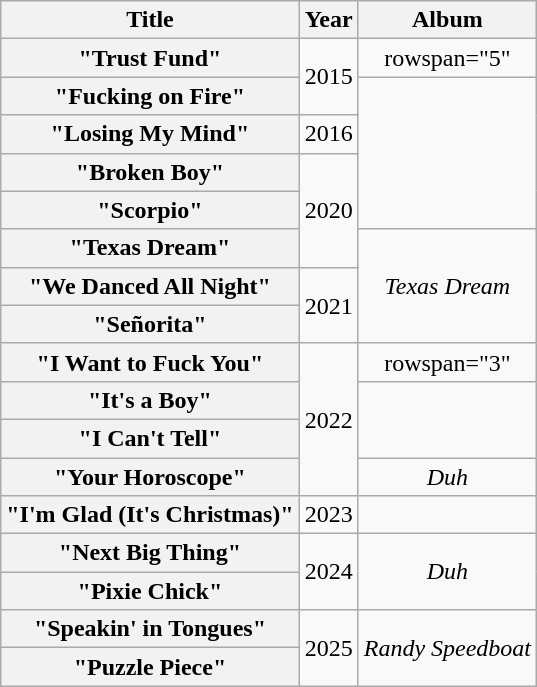<table class="wikitable plainrowheaders" style="text-align:center;">
<tr>
<th scope="col">Title</th>
<th scope="col">Year</th>
<th scope="col">Album</th>
</tr>
<tr>
<th scope="row">"Trust Fund"</th>
<td rowspan="2">2015</td>
<td>rowspan="5" </td>
</tr>
<tr>
<th scope="row">"Fucking on Fire"</th>
</tr>
<tr>
<th scope="row">"Losing My Mind"</th>
<td>2016</td>
</tr>
<tr>
<th scope="row">"Broken Boy"</th>
<td rowspan="3">2020</td>
</tr>
<tr>
<th scope="row">"Scorpio"</th>
</tr>
<tr>
<th scope="row">"Texas Dream"</th>
<td rowspan="3"><em>Texas Dream</em></td>
</tr>
<tr>
<th scope="row">"We Danced All Night"</th>
<td rowspan="2">2021</td>
</tr>
<tr>
<th scope="row">"Señorita"</th>
</tr>
<tr>
<th scope="row">"I Want to Fuck You"</th>
<td rowspan="4">2022</td>
<td>rowspan="3" </td>
</tr>
<tr>
<th scope="row">"It's a Boy"</th>
</tr>
<tr>
<th scope="row">"I Can't Tell"</th>
</tr>
<tr>
<th scope="row">"Your Horoscope"</th>
<td><em>Duh</em></td>
</tr>
<tr>
<th scope="row">"I'm Glad (It's Christmas)"</th>
<td>2023</td>
<td></td>
</tr>
<tr>
<th scope="row">"Next Big Thing"</th>
<td rowspan="2">2024</td>
<td rowspan="2"><em>Duh</em></td>
</tr>
<tr>
<th scope="row">"Pixie Chick"</th>
</tr>
<tr>
<th scope="row">"Speakin' in Tongues"</th>
<td rowspan="2">2025</td>
<td rowspan="2"><em>Randy Speedboat</em></td>
</tr>
<tr>
<th scope="row">"Puzzle Piece"</th>
</tr>
</table>
